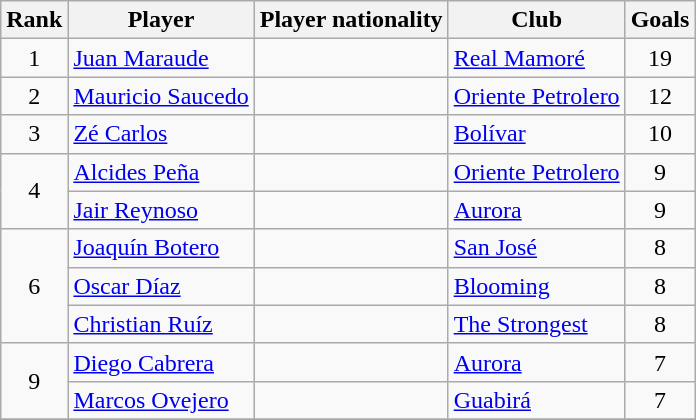<table class="wikitable">
<tr>
<th>Rank</th>
<th>Player</th>
<th>Player nationality</th>
<th>Club</th>
<th>Goals</th>
</tr>
<tr>
<td align=center>1</td>
<td><a href='#'>Juan Maraude</a></td>
<td></td>
<td><a href='#'>Real Mamoré</a></td>
<td align=center>19</td>
</tr>
<tr>
<td align=center>2</td>
<td><a href='#'>Mauricio Saucedo</a></td>
<td></td>
<td><a href='#'>Oriente Petrolero</a></td>
<td align=center>12</td>
</tr>
<tr>
<td align=center rowspan="1">3</td>
<td><a href='#'>Zé Carlos</a></td>
<td></td>
<td><a href='#'>Bolívar</a></td>
<td align=center>10</td>
</tr>
<tr>
<td align=center rowspan="2">4</td>
<td><a href='#'>Alcides Peña</a></td>
<td></td>
<td><a href='#'>Oriente Petrolero</a></td>
<td align=center>9</td>
</tr>
<tr>
<td><a href='#'>Jair Reynoso</a></td>
<td></td>
<td><a href='#'>Aurora</a></td>
<td align=center>9</td>
</tr>
<tr>
<td align=center rowspan="3">6</td>
<td><a href='#'>Joaquín Botero</a></td>
<td></td>
<td><a href='#'>San José</a></td>
<td align=center>8</td>
</tr>
<tr>
<td><a href='#'>Oscar Díaz</a></td>
<td></td>
<td><a href='#'>Blooming</a></td>
<td align=center>8</td>
</tr>
<tr>
<td><a href='#'>Christian Ruíz</a></td>
<td></td>
<td><a href='#'>The Strongest</a></td>
<td align=center>8</td>
</tr>
<tr>
<td align=center rowspan="2">9</td>
<td><a href='#'>Diego Cabrera</a></td>
<td></td>
<td><a href='#'>Aurora</a></td>
<td align=center>7</td>
</tr>
<tr>
<td><a href='#'>Marcos Ovejero</a></td>
<td></td>
<td><a href='#'>Guabirá</a></td>
<td align=center>7</td>
</tr>
<tr>
</tr>
</table>
